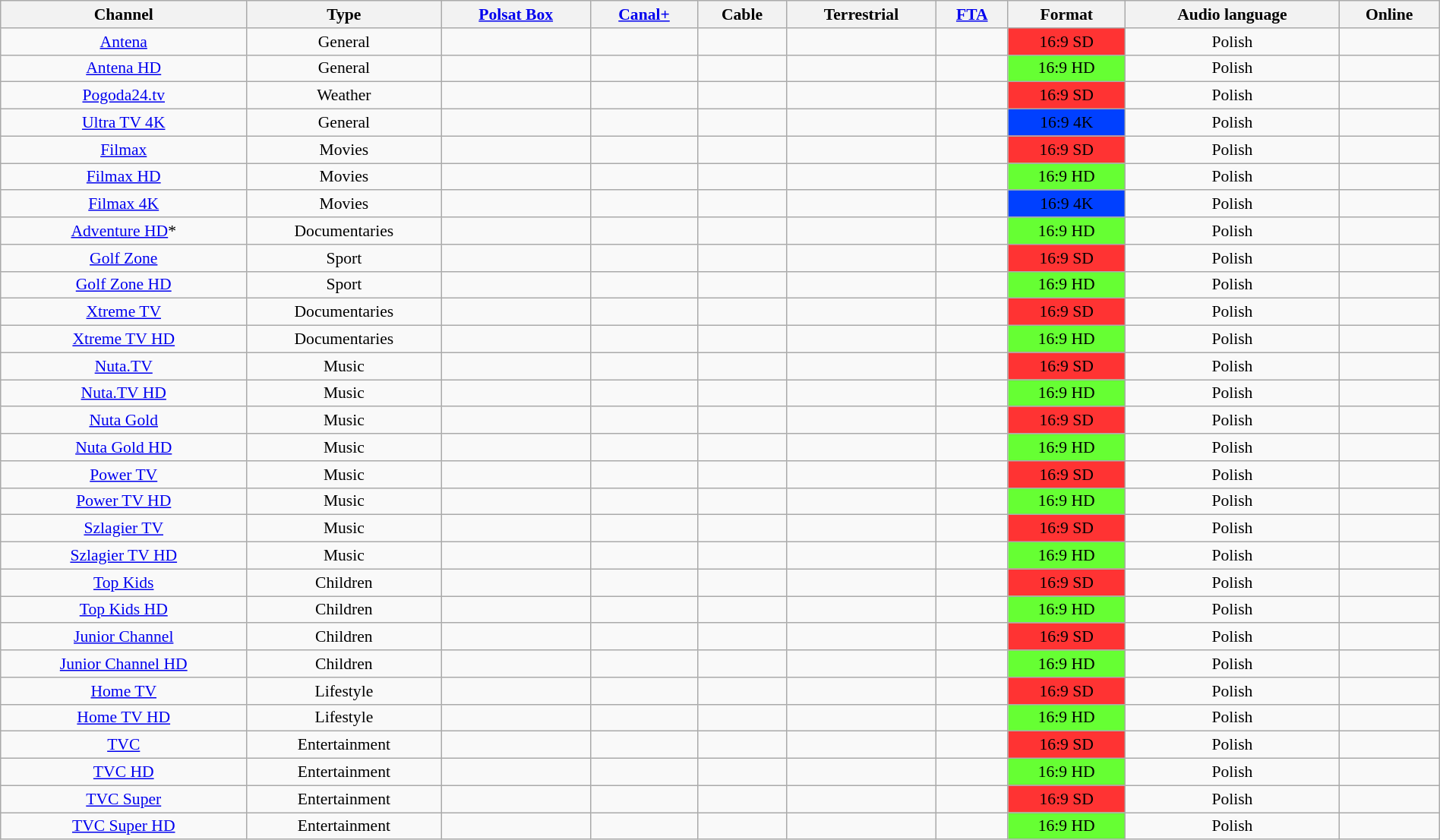<table class="wikitable sortable" width="100%" style="text-align:center; font-size: 90%">
<tr>
<th>Channel</th>
<th>Type</th>
<th><a href='#'>Polsat Box</a></th>
<th><a href='#'>Canal+</a></th>
<th>Cable</th>
<th>Terrestrial</th>
<th><a href='#'>FTA</a></th>
<th>Format</th>
<th>Audio language</th>
<th>Online</th>
</tr>
<tr>
<td><a href='#'>Antena</a></td>
<td>General</td>
<td></td>
<td></td>
<td></td>
<td></td>
<td></td>
<td bgcolor="#f33">16:9 SD</td>
<td>Polish</td>
<td></td>
</tr>
<tr>
<td><a href='#'>Antena HD</a></td>
<td>General</td>
<td></td>
<td></td>
<td></td>
<td></td>
<td></td>
<td bgcolor="#6f3">16:9 HD</td>
<td>Polish</td>
<td></td>
</tr>
<tr>
<td><a href='#'>Pogoda24.tv</a></td>
<td>Weather</td>
<td></td>
<td></td>
<td></td>
<td></td>
<td></td>
<td bgcolor="#f33">16:9 SD</td>
<td>Polish</td>
<td></td>
</tr>
<tr>
<td><a href='#'>Ultra TV 4K</a></td>
<td>General</td>
<td></td>
<td></td>
<td></td>
<td></td>
<td></td>
<td bgcolor="#0040FF">16:9 4K</td>
<td>Polish</td>
<td></td>
</tr>
<tr>
<td><a href='#'>Filmax</a></td>
<td>Movies</td>
<td></td>
<td></td>
<td></td>
<td></td>
<td></td>
<td bgcolor="#f33">16:9 SD</td>
<td>Polish</td>
<td></td>
</tr>
<tr>
<td><a href='#'>Filmax HD</a></td>
<td>Movies</td>
<td></td>
<td></td>
<td></td>
<td></td>
<td></td>
<td bgcolor="#6f3">16:9 HD</td>
<td>Polish</td>
<td></td>
</tr>
<tr>
<td><a href='#'>Filmax 4K</a></td>
<td>Movies</td>
<td></td>
<td></td>
<td></td>
<td></td>
<td></td>
<td bgcolor="#0040FF">16:9 4K</td>
<td>Polish</td>
<td></td>
</tr>
<tr>
<td><a href='#'>Adventure HD</a>*</td>
<td>Documentaries</td>
<td></td>
<td></td>
<td></td>
<td></td>
<td></td>
<td bgcolor="#6f3">16:9 HD</td>
<td>Polish</td>
<td></td>
</tr>
<tr>
<td><a href='#'>Golf Zone</a></td>
<td>Sport</td>
<td></td>
<td></td>
<td></td>
<td></td>
<td></td>
<td bgcolor="#f33">16:9 SD</td>
<td>Polish</td>
<td></td>
</tr>
<tr>
<td><a href='#'>Golf Zone HD</a></td>
<td>Sport</td>
<td></td>
<td></td>
<td></td>
<td></td>
<td></td>
<td bgcolor="#6f3">16:9 HD</td>
<td>Polish</td>
<td></td>
</tr>
<tr>
<td><a href='#'>Xtreme TV</a></td>
<td>Documentaries</td>
<td></td>
<td></td>
<td></td>
<td></td>
<td></td>
<td bgcolor="#f33">16:9 SD</td>
<td>Polish</td>
<td></td>
</tr>
<tr>
<td><a href='#'>Xtreme TV HD</a></td>
<td>Documentaries</td>
<td></td>
<td></td>
<td></td>
<td></td>
<td></td>
<td bgcolor="#6f3">16:9 HD</td>
<td>Polish</td>
<td></td>
</tr>
<tr>
<td><a href='#'>Nuta.TV</a></td>
<td>Music</td>
<td></td>
<td></td>
<td></td>
<td></td>
<td></td>
<td bgcolor="#f33">16:9 SD</td>
<td>Polish</td>
<td></td>
</tr>
<tr>
<td><a href='#'>Nuta.TV HD</a></td>
<td>Music</td>
<td></td>
<td></td>
<td></td>
<td></td>
<td></td>
<td bgcolor="#6f3">16:9 HD</td>
<td>Polish</td>
<td></td>
</tr>
<tr>
<td><a href='#'>Nuta Gold</a></td>
<td>Music</td>
<td></td>
<td></td>
<td></td>
<td></td>
<td></td>
<td bgcolor="#f33">16:9 SD</td>
<td>Polish</td>
<td></td>
</tr>
<tr>
<td><a href='#'>Nuta Gold HD</a></td>
<td>Music</td>
<td></td>
<td></td>
<td></td>
<td></td>
<td></td>
<td bgcolor="#6f3">16:9 HD</td>
<td>Polish</td>
<td></td>
</tr>
<tr>
<td><a href='#'>Power TV</a></td>
<td>Music</td>
<td></td>
<td></td>
<td></td>
<td></td>
<td></td>
<td bgcolor="#f33">16:9 SD</td>
<td>Polish</td>
<td></td>
</tr>
<tr>
<td><a href='#'>Power TV HD</a></td>
<td>Music</td>
<td></td>
<td></td>
<td></td>
<td></td>
<td></td>
<td bgcolor="#6f3">16:9 HD</td>
<td>Polish</td>
<td></td>
</tr>
<tr>
<td><a href='#'>Szlagier TV</a></td>
<td>Music</td>
<td></td>
<td></td>
<td></td>
<td></td>
<td></td>
<td bgcolor="#f33">16:9 SD</td>
<td>Polish</td>
<td></td>
</tr>
<tr>
<td><a href='#'>Szlagier TV HD</a></td>
<td>Music</td>
<td></td>
<td></td>
<td></td>
<td></td>
<td></td>
<td bgcolor="#6f3">16:9 HD</td>
<td>Polish</td>
<td></td>
</tr>
<tr>
<td><a href='#'>Top Kids</a></td>
<td>Children</td>
<td></td>
<td></td>
<td></td>
<td></td>
<td></td>
<td bgcolor="#f33">16:9 SD</td>
<td>Polish</td>
<td></td>
</tr>
<tr>
<td><a href='#'>Top Kids HD</a></td>
<td>Children</td>
<td></td>
<td></td>
<td></td>
<td></td>
<td></td>
<td bgcolor="#6f3">16:9 HD</td>
<td>Polish</td>
<td></td>
</tr>
<tr>
<td><a href='#'>Junior Channel</a></td>
<td>Children</td>
<td></td>
<td></td>
<td></td>
<td></td>
<td></td>
<td bgcolor="#f33">16:9 SD</td>
<td>Polish</td>
<td></td>
</tr>
<tr>
<td><a href='#'>Junior Channel HD</a></td>
<td>Children</td>
<td></td>
<td></td>
<td></td>
<td></td>
<td></td>
<td bgcolor="#6f3">16:9 HD</td>
<td>Polish</td>
<td></td>
</tr>
<tr>
<td><a href='#'>Home TV</a></td>
<td>Lifestyle</td>
<td></td>
<td></td>
<td></td>
<td></td>
<td></td>
<td bgcolor="#f33">16:9 SD</td>
<td>Polish</td>
<td></td>
</tr>
<tr>
<td><a href='#'>Home TV HD</a></td>
<td>Lifestyle</td>
<td></td>
<td></td>
<td></td>
<td></td>
<td></td>
<td bgcolor="#6f3">16:9 HD</td>
<td>Polish</td>
<td></td>
</tr>
<tr>
<td><a href='#'>TVC</a></td>
<td>Entertainment</td>
<td></td>
<td></td>
<td></td>
<td></td>
<td></td>
<td bgcolor="#f33">16:9 SD</td>
<td>Polish</td>
<td></td>
</tr>
<tr>
<td><a href='#'>TVC HD</a></td>
<td>Entertainment</td>
<td></td>
<td></td>
<td></td>
<td></td>
<td></td>
<td bgcolor="#6f3">16:9 HD</td>
<td>Polish</td>
<td></td>
</tr>
<tr>
<td><a href='#'>TVC Super</a></td>
<td>Entertainment</td>
<td></td>
<td></td>
<td></td>
<td></td>
<td></td>
<td bgcolor="#f33">16:9 SD</td>
<td>Polish</td>
<td></td>
</tr>
<tr>
<td><a href='#'>TVC Super HD</a></td>
<td>Entertainment</td>
<td></td>
<td></td>
<td></td>
<td></td>
<td></td>
<td bgcolor="#6f3">16:9 HD</td>
<td>Polish</td>
<td></td>
</tr>
</table>
